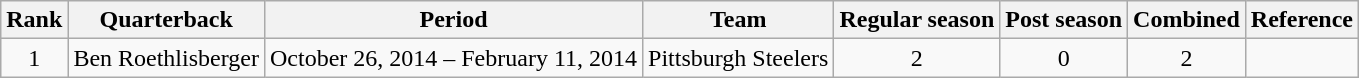<table class="wikitable">
<tr>
<th>Rank</th>
<th>Quarterback</th>
<th>Period</th>
<th>Team</th>
<th>Regular season</th>
<th>Post season</th>
<th>Combined</th>
<th>Reference</th>
</tr>
<tr>
<td style="text-align:center;">1</td>
<td>Ben Roethlisberger</td>
<td>October 26, 2014 – February 11, 2014</td>
<td>Pittsburgh Steelers</td>
<td style="text-align:center;">2</td>
<td style="text-align:center;">0</td>
<td style="text-align:center;">2</td>
<td style="text-align:center;"></td>
</tr>
</table>
